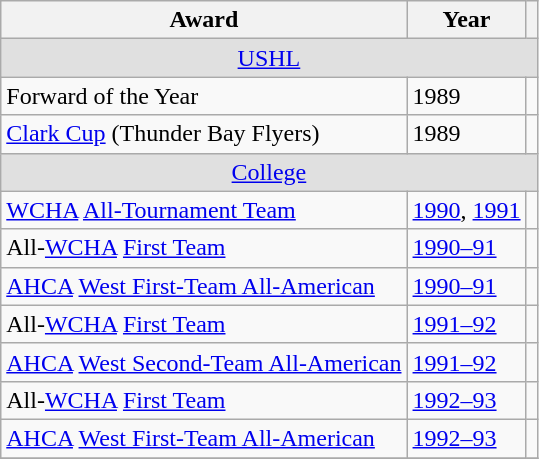<table class="wikitable">
<tr>
<th>Award</th>
<th>Year</th>
<th></th>
</tr>
<tr ALIGN="center" bgcolor="#e0e0e0">
<td colspan="3"><a href='#'>USHL</a></td>
</tr>
<tr>
<td>Forward of the Year</td>
<td>1989</td>
<td></td>
</tr>
<tr>
<td><a href='#'>Clark Cup</a> (Thunder Bay Flyers)</td>
<td>1989</td>
<td></td>
</tr>
<tr ALIGN="center" bgcolor="#e0e0e0">
<td colspan="3"><a href='#'>College</a></td>
</tr>
<tr>
<td><a href='#'>WCHA</a> <a href='#'>All-Tournament Team</a></td>
<td><a href='#'>1990</a>, <a href='#'>1991</a></td>
<td></td>
</tr>
<tr>
<td>All-<a href='#'>WCHA</a> <a href='#'>First Team</a></td>
<td><a href='#'>1990–91</a></td>
<td></td>
</tr>
<tr>
<td><a href='#'>AHCA</a> <a href='#'>West First-Team All-American</a></td>
<td><a href='#'>1990–91</a></td>
<td></td>
</tr>
<tr>
<td>All-<a href='#'>WCHA</a> <a href='#'>First Team</a></td>
<td><a href='#'>1991–92</a></td>
<td></td>
</tr>
<tr>
<td><a href='#'>AHCA</a> <a href='#'>West Second-Team All-American</a></td>
<td><a href='#'>1991–92</a></td>
<td></td>
</tr>
<tr>
<td>All-<a href='#'>WCHA</a> <a href='#'>First Team</a></td>
<td><a href='#'>1992–93</a></td>
<td></td>
</tr>
<tr>
<td><a href='#'>AHCA</a> <a href='#'>West First-Team All-American</a></td>
<td><a href='#'>1992–93</a></td>
<td></td>
</tr>
<tr>
</tr>
</table>
